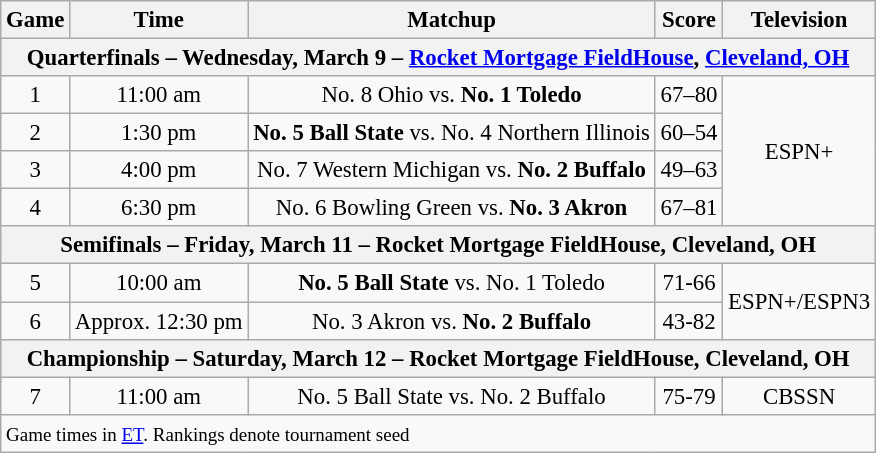<table class="wikitable" style="font-size: 95%;text-align:center">
<tr>
<th>Game</th>
<th>Time</th>
<th>Matchup</th>
<th>Score</th>
<th>Television</th>
</tr>
<tr>
<th colspan=5>Quarterfinals – Wednesday, March 9 – <a href='#'>Rocket Mortgage FieldHouse</a>, <a href='#'>Cleveland, OH</a></th>
</tr>
<tr>
<td>1</td>
<td>11:00 am</td>
<td>No. 8 Ohio vs. <strong>No. 1 Toledo</strong></td>
<td>67–80</td>
<td rowspan=4>ESPN+</td>
</tr>
<tr>
<td>2</td>
<td>1:30 pm</td>
<td><strong>No. 5 Ball State</strong> vs. No. 4 Northern Illinois</td>
<td>60–54</td>
</tr>
<tr>
<td>3</td>
<td>4:00 pm</td>
<td>No. 7 Western Michigan vs. <strong>No. 2 Buffalo</strong></td>
<td>49–63</td>
</tr>
<tr>
<td>4</td>
<td>6:30 pm</td>
<td>No. 6 Bowling Green vs. <strong>No. 3 Akron</strong></td>
<td>67–81</td>
</tr>
<tr>
<th colspan=5>Semifinals – Friday, March 11 – Rocket Mortgage FieldHouse, Cleveland, OH</th>
</tr>
<tr>
<td>5</td>
<td>10:00 am</td>
<td><strong>No. 5 Ball State</strong> vs. No. 1 Toledo</td>
<td>71-66</td>
<td rowspan="2">ESPN+/ESPN3</td>
</tr>
<tr>
<td>6</td>
<td>Approx. 12:30 pm</td>
<td>No. 3 Akron vs. <strong>No. 2 Buffalo</strong></td>
<td>43-82</td>
</tr>
<tr>
<th colspan=5>Championship – Saturday, March 12 – Rocket Mortgage FieldHouse, Cleveland, OH</th>
</tr>
<tr>
<td>7</td>
<td>11:00 am</td>
<td>No. 5 Ball State vs. No. 2 Buffalo</td>
<td>75-79</td>
<td>CBSSN</td>
</tr>
<tr>
<td colspan=5 align=left><small>Game times in <a href='#'>ET</a>. Rankings denote tournament seed</small></td>
</tr>
</table>
